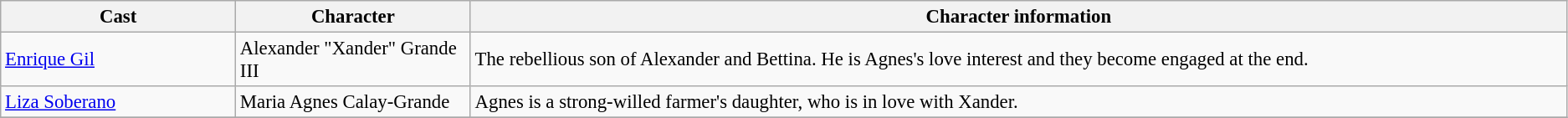<table class="wikitable" style="font-size:95%;">
<tr>
<th style="width:15%;">Cast</th>
<th style="width:15%;">Character</th>
<th style="width:15px;">Character information</th>
</tr>
<tr>
<td><a href='#'>Enrique Gil</a></td>
<td>Alexander "Xander" Grande III</td>
<td>The rebellious son of Alexander and Bettina. He is Agnes's love interest and they become engaged at the end.</td>
</tr>
<tr>
<td><a href='#'>Liza Soberano</a></td>
<td>Maria Agnes Calay-Grande</td>
<td>Agnes is a strong-willed farmer's daughter, who is in love with Xander.</td>
</tr>
<tr>
</tr>
</table>
